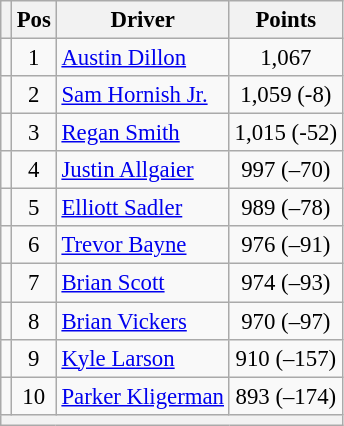<table class="wikitable" style="font-size: 95%;">
<tr>
<th></th>
<th>Pos</th>
<th>Driver</th>
<th>Points</th>
</tr>
<tr>
<td align="left"></td>
<td style="text-align:center;">1</td>
<td><a href='#'>Austin Dillon</a></td>
<td style="text-align:center;">1,067</td>
</tr>
<tr>
<td align="left"></td>
<td style="text-align:center;">2</td>
<td><a href='#'>Sam Hornish Jr.</a></td>
<td style="text-align:center;">1,059 (-8)</td>
</tr>
<tr>
<td align="left"></td>
<td style="text-align:center;">3</td>
<td><a href='#'>Regan Smith</a></td>
<td style="text-align:center;">1,015 (-52)</td>
</tr>
<tr>
<td align="left"></td>
<td style="text-align:center;">4</td>
<td><a href='#'>Justin Allgaier</a></td>
<td style="text-align:center;">997 (–70)</td>
</tr>
<tr>
<td align="left"></td>
<td style="text-align:center;">5</td>
<td><a href='#'>Elliott Sadler</a></td>
<td style="text-align:center;">989 (–78)</td>
</tr>
<tr>
<td align="left"></td>
<td style="text-align:center;">6</td>
<td><a href='#'>Trevor Bayne</a></td>
<td style="text-align:center;">976 (–91)</td>
</tr>
<tr>
<td align="left"></td>
<td style="text-align:center;">7</td>
<td><a href='#'>Brian Scott</a></td>
<td style="text-align:center;">974 (–93)</td>
</tr>
<tr>
<td align="left"></td>
<td style="text-align:center;">8</td>
<td><a href='#'>Brian Vickers</a></td>
<td style="text-align:center;">970 (–97)</td>
</tr>
<tr>
<td align="left"></td>
<td style="text-align:center;">9</td>
<td><a href='#'>Kyle Larson</a></td>
<td style="text-align:center;">910 (–157)</td>
</tr>
<tr>
<td align="left"></td>
<td style="text-align:center;">10</td>
<td><a href='#'>Parker Kligerman</a></td>
<td style="text-align:center;">893 (–174)</td>
</tr>
<tr class="sortbottom">
<th colspan="9"></th>
</tr>
</table>
